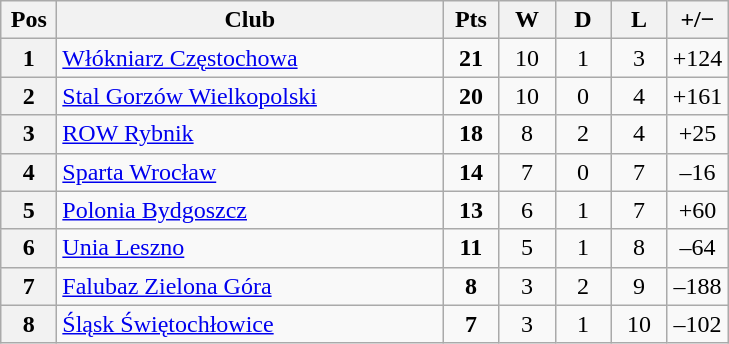<table class="wikitable">
<tr>
<th width=30>Pos</th>
<th width=250>Club</th>
<th width=30>Pts</th>
<th width=30>W</th>
<th width=30>D</th>
<th width=30>L</th>
<th width=30>+/−</th>
</tr>
<tr align=center>
<th>1</th>
<td align=left><a href='#'>Włókniarz Częstochowa</a></td>
<td><strong>21</strong></td>
<td>10</td>
<td>1</td>
<td>3</td>
<td>+124</td>
</tr>
<tr align=center>
<th>2</th>
<td align=left><a href='#'>Stal Gorzów Wielkopolski</a></td>
<td><strong>20</strong></td>
<td>10</td>
<td>0</td>
<td>4</td>
<td>+161</td>
</tr>
<tr align=center>
<th>3</th>
<td align=left><a href='#'>ROW Rybnik</a></td>
<td><strong>18</strong></td>
<td>8</td>
<td>2</td>
<td>4</td>
<td>+25</td>
</tr>
<tr align=center>
<th>4</th>
<td align=left><a href='#'>Sparta Wrocław</a></td>
<td><strong>14</strong></td>
<td>7</td>
<td>0</td>
<td>7</td>
<td>–16</td>
</tr>
<tr align=center>
<th>5</th>
<td align=left><a href='#'>Polonia Bydgoszcz</a></td>
<td><strong>13</strong></td>
<td>6</td>
<td>1</td>
<td>7</td>
<td>+60</td>
</tr>
<tr align=center>
<th>6</th>
<td align=left><a href='#'>Unia Leszno</a></td>
<td><strong>11</strong></td>
<td>5</td>
<td>1</td>
<td>8</td>
<td>–64</td>
</tr>
<tr align=center>
<th>7</th>
<td align=left><a href='#'>Falubaz Zielona Góra</a></td>
<td><strong>8</strong></td>
<td>3</td>
<td>2</td>
<td>9</td>
<td>–188</td>
</tr>
<tr align=center>
<th>8</th>
<td align=left><a href='#'>Śląsk Świętochłowice</a></td>
<td><strong>7</strong></td>
<td>3</td>
<td>1</td>
<td>10</td>
<td>–102</td>
</tr>
</table>
